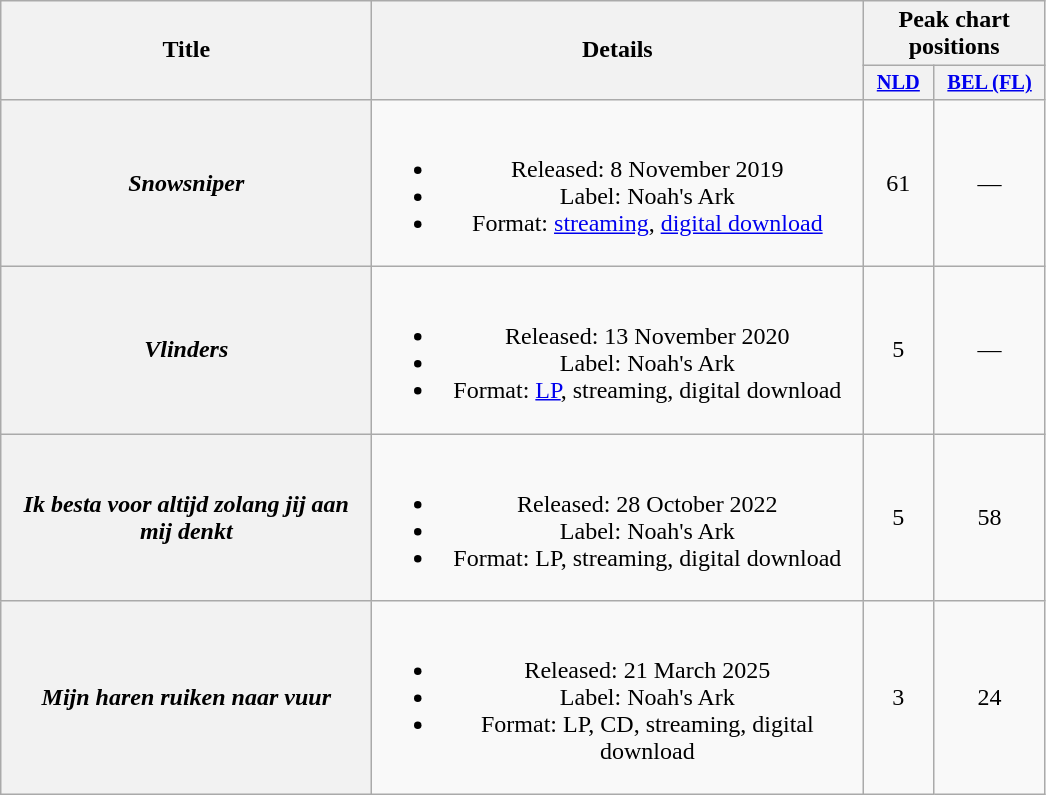<table class="wikitable plainrowheaders" style="text-align:center;">
<tr>
<th scope="col" rowspan="2" style="width:15em;">Title</th>
<th scope="col" rowspan="2" style="width:20em;">Details</th>
<th scope="col" colspan="2">Peak chart positions</th>
</tr>
<tr>
<th scope="col" style="width:3em;font-size:85%;"><a href='#'>NLD</a><br></th>
<th scope="col" style="width:5em;font-size:85%;"><a href='#'>BEL (FL)</a><br></th>
</tr>
<tr>
<th scope="row"><em>Snowsniper</em></th>
<td><br><ul><li>Released: 8 November 2019</li><li>Label: Noah's Ark</li><li>Format: <a href='#'>streaming</a>, <a href='#'>digital download</a></li></ul></td>
<td>61</td>
<td>—</td>
</tr>
<tr>
<th scope="row"><em>Vlinders</em></th>
<td><br><ul><li>Released: 13 November 2020</li><li>Label: Noah's Ark</li><li>Format: <a href='#'>LP</a>, streaming, digital download</li></ul></td>
<td>5</td>
<td>—</td>
</tr>
<tr>
<th scope="row"><em>Ik besta voor altijd zolang jij aan mij denkt</em></th>
<td><br><ul><li>Released: 28 October 2022</li><li>Label: Noah's Ark</li><li>Format: LP, streaming, digital download</li></ul></td>
<td>5</td>
<td>58</td>
</tr>
<tr>
<th scope="row"><em>Mijn haren ruiken naar vuur</em></th>
<td><br><ul><li>Released: 21 March 2025</li><li>Label: Noah's Ark</li><li>Format: LP, CD, streaming, digital download</li></ul></td>
<td>3</td>
<td>24</td>
</tr>
</table>
